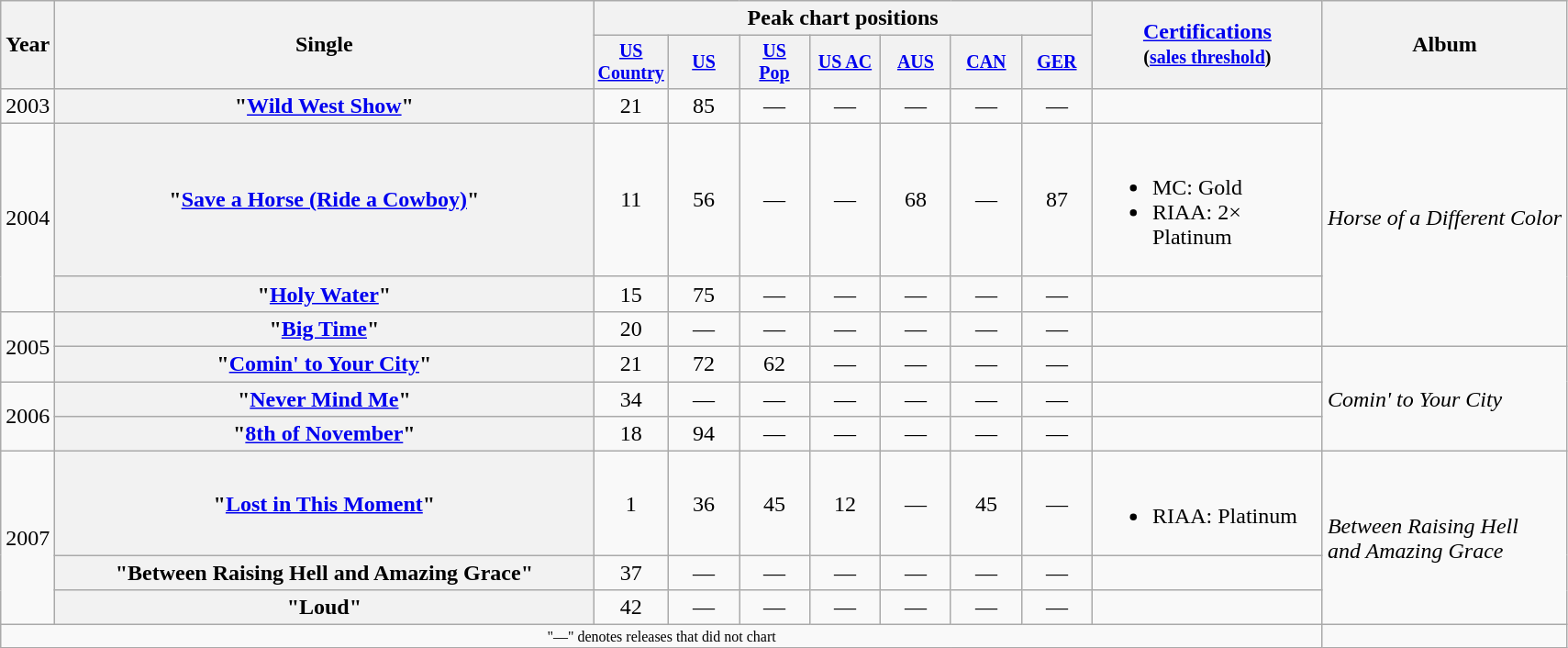<table class="wikitable plainrowheaders" style="text-align:center;">
<tr>
<th rowspan="2">Year</th>
<th rowspan="2" style="width:24em;">Single</th>
<th colspan="7">Peak chart positions</th>
<th rowspan="2" style="width:10em;"><a href='#'>Certifications</a><br><small>(<a href='#'>sales threshold</a>)</small></th>
<th rowspan="2">Album</th>
</tr>
<tr style="font-size:smaller;">
<th width="45"><a href='#'>US Country</a><br></th>
<th width="45"><a href='#'>US</a><br></th>
<th width="45"><a href='#'>US<br>Pop</a><br></th>
<th width="45"><a href='#'>US AC</a><br></th>
<th width="45"><a href='#'>AUS</a><br></th>
<th width="45"><a href='#'>CAN</a><br></th>
<th width="45"><a href='#'>GER</a><br></th>
</tr>
<tr>
<td>2003</td>
<th scope="row">"<a href='#'>Wild West Show</a>"</th>
<td>21</td>
<td>85</td>
<td>—</td>
<td>—</td>
<td>—</td>
<td>—</td>
<td>—</td>
<td></td>
<td align="left" rowspan="4"><em>Horse of a Different Color</em></td>
</tr>
<tr>
<td rowspan="2">2004</td>
<th scope="row">"<a href='#'>Save a Horse (Ride a Cowboy)</a>"</th>
<td>11</td>
<td>56</td>
<td>—</td>
<td>—</td>
<td>68</td>
<td>—</td>
<td>87</td>
<td align="left"><br><ul><li>MC: Gold</li><li>RIAA: 2× Platinum</li></ul></td>
</tr>
<tr>
<th scope="row">"<a href='#'>Holy Water</a>"</th>
<td>15</td>
<td>75</td>
<td>—</td>
<td>—</td>
<td>—</td>
<td>—</td>
<td>—</td>
<td></td>
</tr>
<tr>
<td rowspan="2">2005</td>
<th scope="row">"<a href='#'>Big Time</a>"</th>
<td>20</td>
<td>—</td>
<td>—</td>
<td>—</td>
<td>—</td>
<td>—</td>
<td>—</td>
<td></td>
</tr>
<tr>
<th scope="row">"<a href='#'>Comin' to Your City</a>"</th>
<td>21</td>
<td>72</td>
<td>62</td>
<td>—</td>
<td>—</td>
<td>—</td>
<td>—</td>
<td></td>
<td align="left" rowspan="3"><em>Comin' to Your City</em></td>
</tr>
<tr>
<td rowspan="2">2006</td>
<th scope="row">"<a href='#'>Never Mind Me</a>"</th>
<td>34</td>
<td>—</td>
<td>—</td>
<td>—</td>
<td>—</td>
<td>—</td>
<td>—</td>
<td></td>
</tr>
<tr>
<th scope="row">"<a href='#'>8th of November</a>"</th>
<td>18</td>
<td>94</td>
<td>—</td>
<td>—</td>
<td>—</td>
<td>—</td>
<td>—</td>
<td></td>
</tr>
<tr>
<td rowspan="3">2007</td>
<th scope="row">"<a href='#'>Lost in This Moment</a>"</th>
<td>1</td>
<td>36</td>
<td>45</td>
<td>12</td>
<td>—</td>
<td>45</td>
<td>—</td>
<td align="left"><br><ul><li>RIAA: Platinum</li></ul></td>
<td align="left" rowspan="3"><em>Between Raising Hell <br>and Amazing Grace</em></td>
</tr>
<tr>
<th scope="row">"Between Raising Hell and Amazing Grace"</th>
<td>37</td>
<td>—</td>
<td>—</td>
<td>—</td>
<td>—</td>
<td>—</td>
<td>—</td>
<td></td>
</tr>
<tr>
<th scope="row">"Loud"</th>
<td>42</td>
<td>—</td>
<td>—</td>
<td>—</td>
<td>—</td>
<td>—</td>
<td>—</td>
<td></td>
</tr>
<tr>
<td colspan="10" style="font-size:8pt">"—" denotes releases that did not chart</td>
</tr>
<tr>
</tr>
</table>
